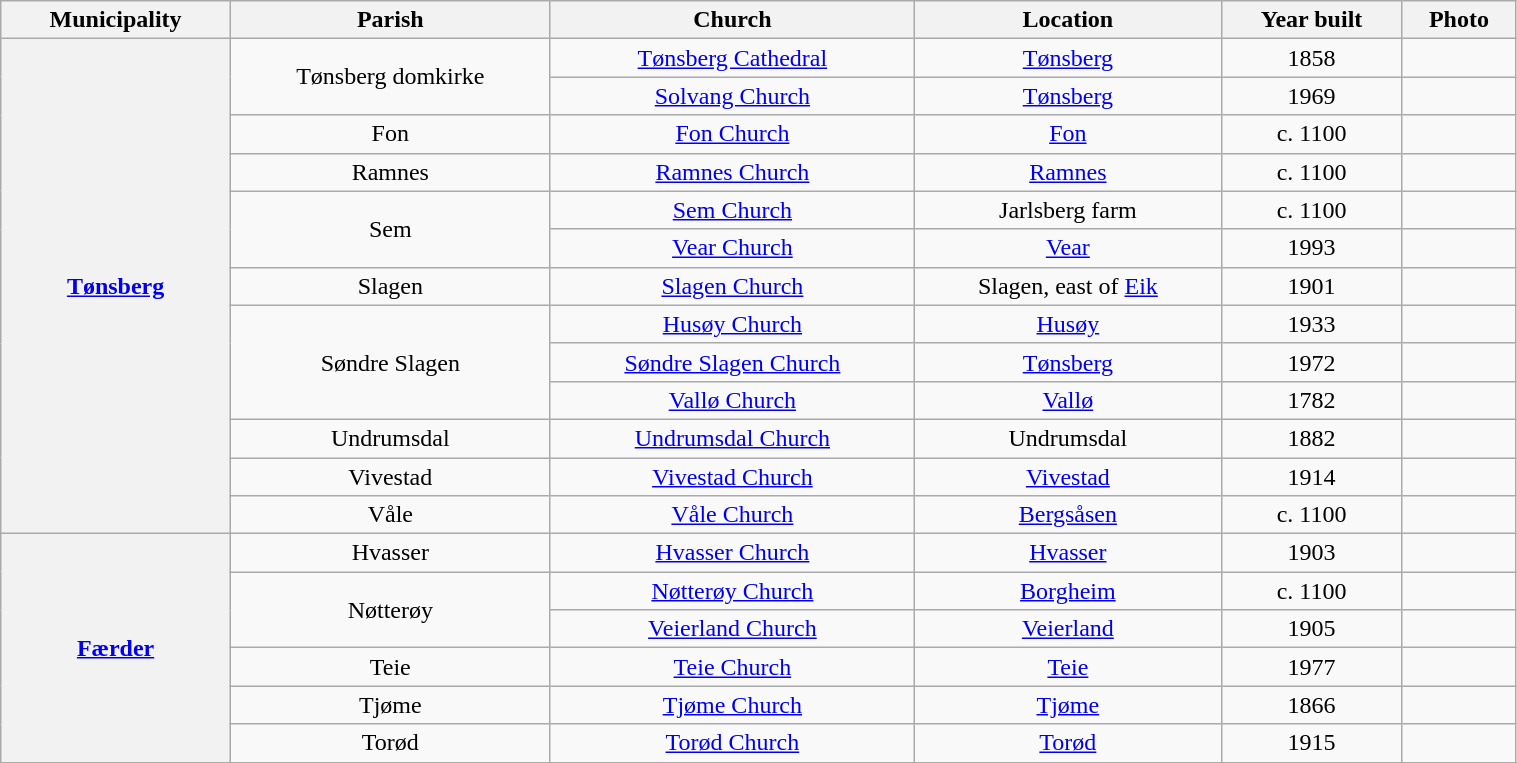<table class="wikitable" style="text-align: center; width: 80%;">
<tr>
<th>Municipality</th>
<th>Parish </th>
<th>Church</th>
<th>Location</th>
<th>Year built</th>
<th>Photo</th>
</tr>
<tr>
<th rowspan="13"><a href='#'>Tønsberg</a></th>
<td rowspan="2">Tønsberg domkirke</td>
<td><a href='#'>Tønsberg Cathedral</a></td>
<td><a href='#'>Tønsberg</a></td>
<td>1858</td>
<td></td>
</tr>
<tr>
<td><a href='#'>Solvang Church</a></td>
<td><a href='#'>Tønsberg</a></td>
<td>1969</td>
<td></td>
</tr>
<tr>
<td rowspan="1">Fon</td>
<td><a href='#'>Fon Church</a></td>
<td><a href='#'>Fon</a></td>
<td>c. 1100</td>
<td></td>
</tr>
<tr>
<td rowspan="1">Ramnes</td>
<td><a href='#'>Ramnes Church</a></td>
<td><a href='#'>Ramnes</a></td>
<td>c. 1100</td>
<td></td>
</tr>
<tr>
<td rowspan="2">Sem</td>
<td><a href='#'>Sem Church</a></td>
<td>Jarlsberg farm</td>
<td>c. 1100</td>
<td></td>
</tr>
<tr>
<td><a href='#'>Vear Church</a></td>
<td><a href='#'>Vear</a></td>
<td>1993</td>
<td></td>
</tr>
<tr>
<td rowspan="1">Slagen</td>
<td><a href='#'>Slagen Church</a></td>
<td>Slagen, east of <a href='#'>Eik</a></td>
<td>1901</td>
<td></td>
</tr>
<tr>
<td rowspan="3">Søndre Slagen</td>
<td><a href='#'>Husøy Church</a></td>
<td><a href='#'>Husøy</a></td>
<td>1933</td>
<td></td>
</tr>
<tr>
<td><a href='#'>Søndre Slagen Church</a></td>
<td><a href='#'>Tønsberg</a></td>
<td>1972</td>
<td></td>
</tr>
<tr>
<td><a href='#'>Vallø Church</a></td>
<td><a href='#'>Vallø</a></td>
<td>1782</td>
<td></td>
</tr>
<tr>
<td rowspan="1">Undrumsdal</td>
<td><a href='#'>Undrumsdal Church</a></td>
<td>Undrumsdal</td>
<td>1882</td>
<td></td>
</tr>
<tr>
<td rowspan="1">Vivestad</td>
<td><a href='#'>Vivestad Church</a></td>
<td><a href='#'>Vivestad</a></td>
<td>1914</td>
<td></td>
</tr>
<tr>
<td rowspan="1">Våle</td>
<td><a href='#'>Våle Church</a></td>
<td><a href='#'>Bergsåsen</a></td>
<td>c. 1100</td>
<td></td>
</tr>
<tr>
<th rowspan="6"><a href='#'>Færder</a></th>
<td rowspan="1">Hvasser</td>
<td><a href='#'>Hvasser Church</a></td>
<td><a href='#'>Hvasser</a></td>
<td>1903</td>
<td></td>
</tr>
<tr>
<td rowspan="2">Nøtterøy</td>
<td><a href='#'>Nøtterøy Church</a></td>
<td><a href='#'>Borgheim</a></td>
<td>c. 1100</td>
<td></td>
</tr>
<tr>
<td><a href='#'>Veierland Church</a></td>
<td><a href='#'>Veierland</a></td>
<td>1905</td>
<td></td>
</tr>
<tr>
<td rowspan="1">Teie</td>
<td><a href='#'>Teie Church</a></td>
<td><a href='#'>Teie</a></td>
<td>1977</td>
<td></td>
</tr>
<tr>
<td rowspan="1">Tjøme</td>
<td><a href='#'>Tjøme Church</a></td>
<td><a href='#'>Tjøme</a></td>
<td>1866</td>
<td></td>
</tr>
<tr>
<td rowspan="1">Torød</td>
<td><a href='#'>Torød Church</a></td>
<td><a href='#'>Torød</a></td>
<td>1915</td>
<td></td>
</tr>
<tr>
</tr>
</table>
